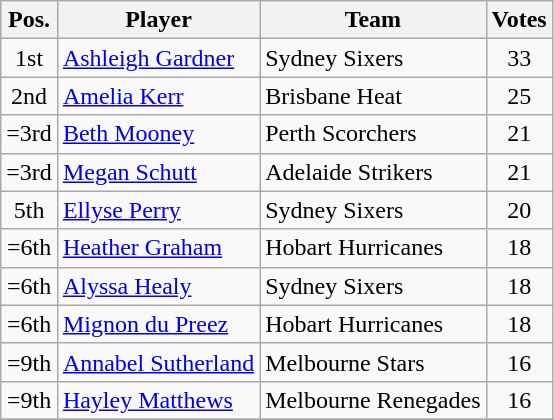<table class="wikitable">
<tr>
<th>Pos.</th>
<th>Player</th>
<th>Team</th>
<th>Votes</th>
</tr>
<tr>
<td align=center>1st</td>
<td><a href='#'>Ashleigh Gardner</a></td>
<td>Sydney Sixers</td>
<td align=center>33</td>
</tr>
<tr>
<td align=center>2nd</td>
<td><a href='#'>Amelia Kerr</a></td>
<td>Brisbane Heat</td>
<td align=center>25</td>
</tr>
<tr>
<td align=center>=3rd</td>
<td><a href='#'>Beth Mooney</a></td>
<td>Perth Scorchers</td>
<td align=center>21</td>
</tr>
<tr>
<td align=center>=3rd</td>
<td><a href='#'>Megan Schutt</a></td>
<td>Adelaide Strikers</td>
<td align=center>21</td>
</tr>
<tr>
<td align=center>5th</td>
<td><a href='#'>Ellyse Perry</a></td>
<td>Sydney Sixers</td>
<td align=center>20</td>
</tr>
<tr>
<td align=center>=6th</td>
<td><a href='#'>Heather Graham</a></td>
<td>Hobart Hurricanes</td>
<td align=center>18</td>
</tr>
<tr>
<td align=center>=6th</td>
<td><a href='#'>Alyssa Healy</a></td>
<td>Sydney Sixers</td>
<td align=center>18</td>
</tr>
<tr>
<td align=center>=6th</td>
<td><a href='#'>Mignon du Preez</a></td>
<td>Hobart Hurricanes</td>
<td align=center>18</td>
</tr>
<tr>
<td align=center>=9th</td>
<td><a href='#'>Annabel Sutherland</a></td>
<td>Melbourne Stars</td>
<td align=center>16</td>
</tr>
<tr>
<td align=center>=9th</td>
<td><a href='#'>Hayley Matthews</a></td>
<td>Melbourne Renegades</td>
<td align=center>16</td>
</tr>
<tr>
</tr>
</table>
